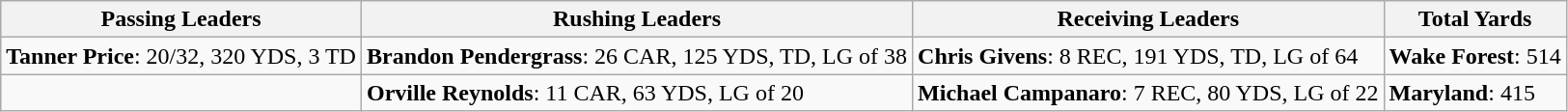<table class="wikitable">
<tr>
<th>Passing Leaders</th>
<th>Rushing Leaders</th>
<th>Receiving Leaders</th>
<th>Total Yards</th>
</tr>
<tr>
<td><strong>Tanner Price</strong>: 20/32, 320 YDS, 3 TD</td>
<td><strong>Brandon Pendergrass</strong>: 26 CAR, 125 YDS, TD, LG of 38</td>
<td><strong>Chris Givens</strong>: 8 REC, 191 YDS, TD, LG of 64</td>
<td><strong>Wake Forest</strong>: 514</td>
</tr>
<tr>
<td></td>
<td><strong>Orville Reynolds</strong>: 11 CAR, 63 YDS, LG of 20</td>
<td><strong>Michael Campanaro</strong>: 7 REC, 80 YDS, LG of 22</td>
<td><strong>Maryland</strong>: 415</td>
</tr>
</table>
